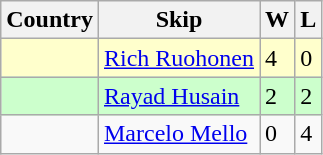<table class=wikitable>
<tr>
<th>Country</th>
<th>Skip</th>
<th>W</th>
<th>L</th>
</tr>
<tr style="background:#ffc;">
<td></td>
<td><a href='#'>Rich Ruohonen</a></td>
<td>4</td>
<td>0</td>
</tr>
<tr style="background:#cfc;">
<td></td>
<td><a href='#'>Rayad Husain</a></td>
<td>2</td>
<td>2</td>
</tr>
<tr>
<td></td>
<td><a href='#'>Marcelo Mello</a></td>
<td>0</td>
<td>4</td>
</tr>
</table>
